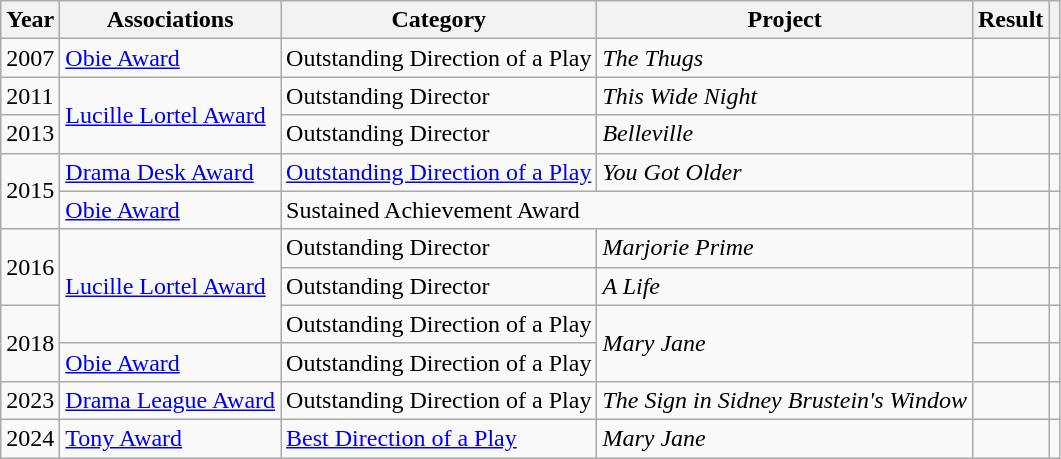<table class="wikitable unsortable">
<tr>
<th>Year</th>
<th>Associations</th>
<th>Category</th>
<th>Project</th>
<th>Result</th>
<th></th>
</tr>
<tr>
<td>2007</td>
<td><a href='#'>Obie Award</a></td>
<td>Outstanding Direction of a Play</td>
<td><em>The Thugs</em></td>
<td></td>
<td></td>
</tr>
<tr>
<td>2011</td>
<td rowspan=2><a href='#'>Lucille Lortel Award</a></td>
<td>Outstanding Director</td>
<td><em>This Wide Night</em></td>
<td></td>
<td></td>
</tr>
<tr>
<td>2013</td>
<td>Outstanding Director</td>
<td><em>Belleville</em></td>
<td></td>
<td></td>
</tr>
<tr>
<td rowspan="2">2015</td>
<td><a href='#'>Drama Desk Award</a></td>
<td><a href='#'>Outstanding Direction of a Play</a></td>
<td><em>You Got Older</em></td>
<td></td>
<td></td>
</tr>
<tr>
<td><a href='#'>Obie Award</a></td>
<td colspan=2>Sustained Achievement Award</td>
<td></td>
<td></td>
</tr>
<tr>
<td rowspan="2">2016</td>
<td rowspan=3><a href='#'>Lucille Lortel Award</a></td>
<td>Outstanding Director</td>
<td><em>Marjorie Prime</em></td>
<td></td>
<td></td>
</tr>
<tr>
<td>Outstanding Director</td>
<td><em>A Life</em></td>
<td></td>
<td></td>
</tr>
<tr>
<td rowspan="2">2018</td>
<td>Outstanding Direction of a Play</td>
<td rowspan="2"><em>Mary Jane</em></td>
<td></td>
<td></td>
</tr>
<tr>
<td><a href='#'>Obie Award</a></td>
<td>Outstanding Direction of a Play</td>
<td></td>
<td></td>
</tr>
<tr>
<td>2023</td>
<td><a href='#'>Drama League Award</a></td>
<td>Outstanding Direction of a Play</td>
<td><em>The Sign in Sidney Brustein's Window</em></td>
<td></td>
<td></td>
</tr>
<tr>
<td>2024</td>
<td><a href='#'>Tony Award</a></td>
<td><a href='#'>Best Direction of a Play</a></td>
<td><em>Mary Jane</em></td>
<td></td>
<td></td>
</tr>
</table>
